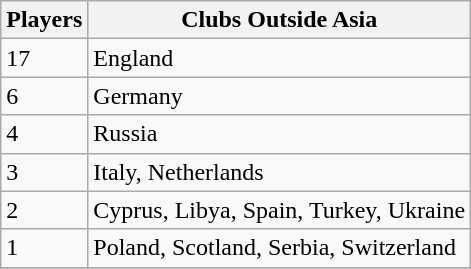<table class="wikitable">
<tr>
<th>Players</th>
<th>Clubs Outside Asia</th>
</tr>
<tr>
<td>17</td>
<td> England</td>
</tr>
<tr>
<td>6</td>
<td> Germany</td>
</tr>
<tr>
<td>4</td>
<td> Russia</td>
</tr>
<tr>
<td>3</td>
<td> Italy,  Netherlands</td>
</tr>
<tr>
<td>2</td>
<td> Cyprus,  Libya,  Spain,  Turkey,  Ukraine</td>
</tr>
<tr>
<td>1</td>
<td> Poland,  Scotland,  Serbia,  Switzerland</td>
</tr>
<tr>
</tr>
</table>
